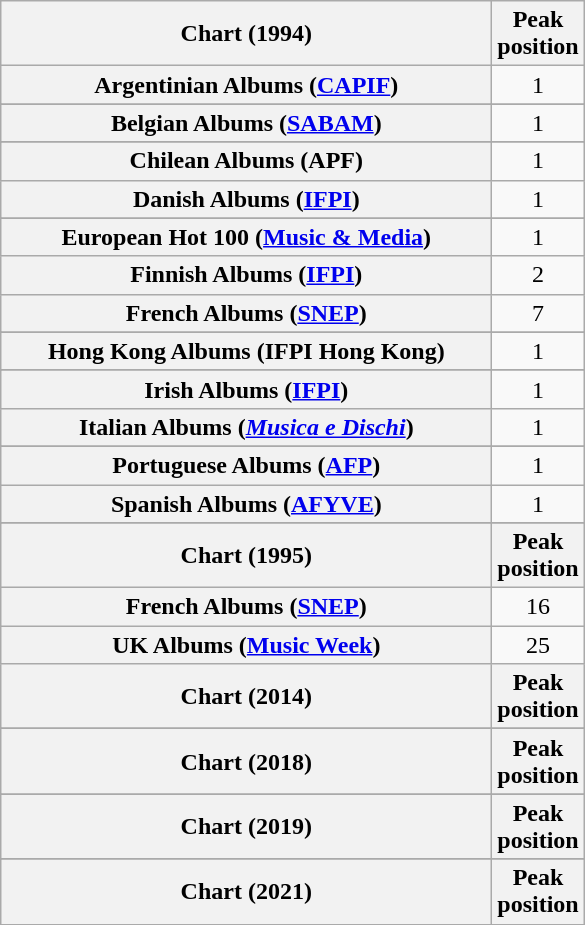<table class="wikitable sortable plainrowheaders">
<tr>
<th style="width:20em;">Chart (1994)</th>
<th>Peak<br>position</th>
</tr>
<tr>
<th scope="row">Argentinian Albums (<a href='#'>CAPIF</a>)</th>
<td style="text-align:center;">1</td>
</tr>
<tr>
</tr>
<tr>
</tr>
<tr>
<th scope="row">Belgian Albums (<a href='#'>SABAM</a>)</th>
<td style="text-align:center;">1</td>
</tr>
<tr>
</tr>
<tr>
<th scope="row">Chilean Albums (APF)</th>
<td style="text-align:center;">1</td>
</tr>
<tr>
<th scope="row">Danish Albums (<a href='#'>IFPI</a>)</th>
<td style="text-align:center;">1</td>
</tr>
<tr>
</tr>
<tr>
<th scope="row">European Hot 100 (<a href='#'>Music & Media</a>)</th>
<td style="text-align:center;">1</td>
</tr>
<tr>
<th scope="row">Finnish Albums (<a href='#'>IFPI</a>)</th>
<td style="text-align:center;">2</td>
</tr>
<tr>
<th scope="row">French Albums (<a href='#'>SNEP</a>)</th>
<td style="text-align:center;">7</td>
</tr>
<tr>
</tr>
<tr>
<th scope="row">Hong Kong Albums (IFPI Hong Kong)</th>
<td style="text-align:center;">1</td>
</tr>
<tr>
</tr>
<tr>
<th scope="row">Irish Albums (<a href='#'>IFPI</a>)</th>
<td style="text-align:center;">1</td>
</tr>
<tr>
<th scope="row">Italian Albums (<em><a href='#'>Musica e Dischi</a></em>)</th>
<td style="text-align:center;">1</td>
</tr>
<tr>
</tr>
<tr>
</tr>
<tr>
<th scope="row">Portuguese Albums (<a href='#'>AFP</a>)</th>
<td style="text-align:center;">1</td>
</tr>
<tr>
<th scope="row">Spanish Albums (<a href='#'>AFYVE</a>)</th>
<td align="center">1</td>
</tr>
<tr>
</tr>
<tr>
</tr>
<tr>
</tr>
<tr>
</tr>
<tr>
<th style="width:20em;">Chart (1995)</th>
<th>Peak<br>position</th>
</tr>
<tr>
<th scope="row">French Albums (<a href='#'>SNEP</a>)</th>
<td style="text-align:center;">16</td>
</tr>
<tr>
<th scope="row">UK Albums (<a href='#'>Music Week</a>)</th>
<td style="text-align:center;">25</td>
</tr>
<tr>
<th style="width:20em;">Chart (2014)</th>
<th>Peak<br>position</th>
</tr>
<tr>
</tr>
<tr>
</tr>
<tr>
</tr>
<tr>
</tr>
<tr>
</tr>
<tr>
</tr>
<tr>
</tr>
<tr>
</tr>
<tr>
</tr>
<tr>
<th style="width:20em;">Chart (2018)</th>
<th>Peak<br>position</th>
</tr>
<tr>
</tr>
<tr>
<th style="width:20em;">Chart (2019)</th>
<th>Peak<br>position</th>
</tr>
<tr>
</tr>
<tr>
</tr>
<tr>
</tr>
<tr>
<th style="width:20em;">Chart (2021)</th>
<th>Peak<br>position</th>
</tr>
<tr>
</tr>
</table>
